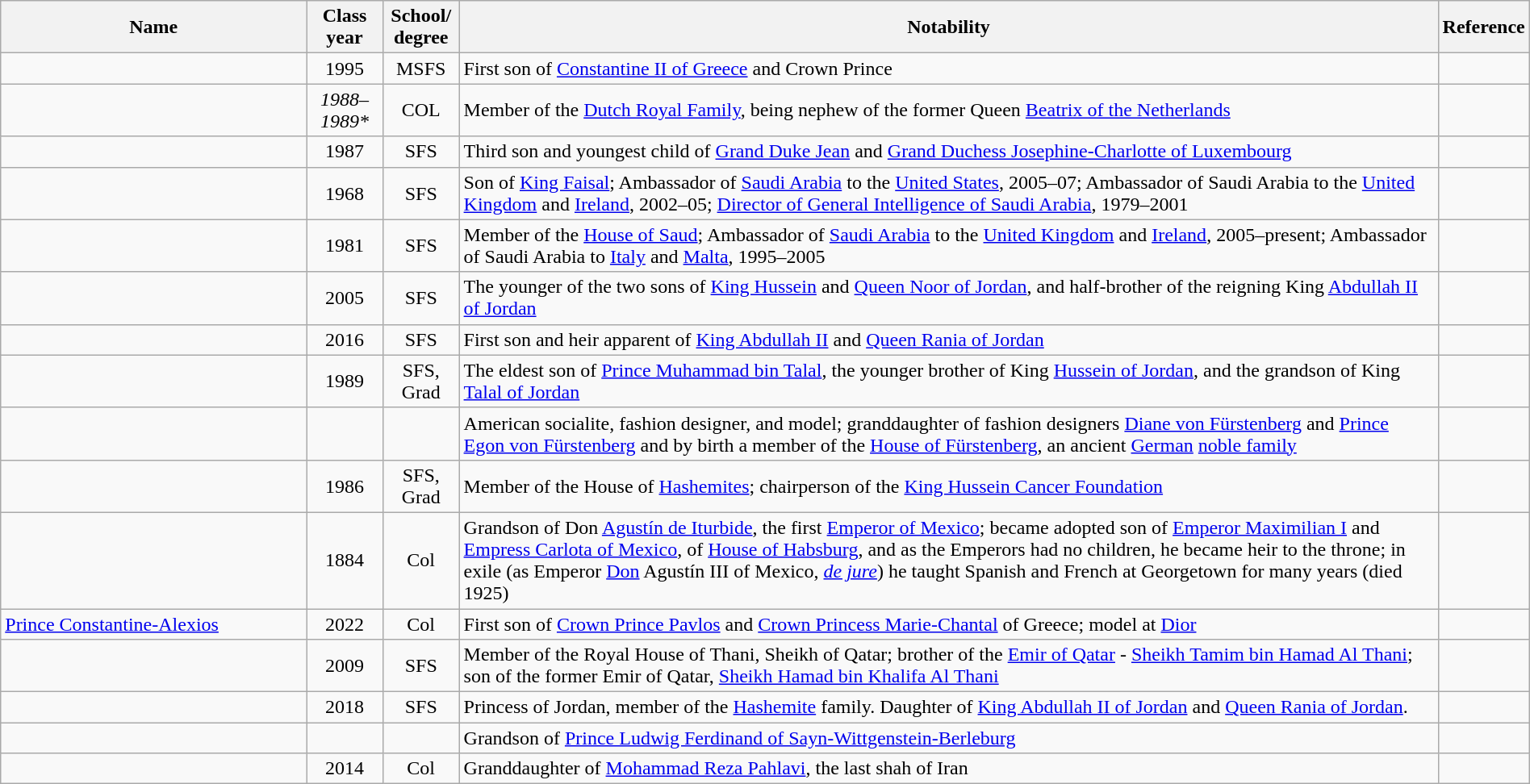<table class="wikitable sortable" style="width:100%">
<tr>
<th style="width:20%;">Name</th>
<th style="width:5%;">Class year</th>
<th style="width:5%;">School/<br>degree</th>
<th style="width:*;" class="unsortable">Notability</th>
<th style="width:5%;" class="unsortable">Reference</th>
</tr>
<tr>
<td></td>
<td style="text-align:center;">1995</td>
<td style="text-align:center;">MSFS</td>
<td>First son of <a href='#'>Constantine II of Greece</a> and Crown Prince</td>
<td style="text-align:center;"></td>
</tr>
<tr>
<td></td>
<td style="text-align:center;"><em>1988–1989*</em></td>
<td style="text-align:center;">COL</td>
<td>Member of the <a href='#'>Dutch Royal Family</a>, being nephew of the former Queen <a href='#'>Beatrix of the Netherlands</a></td>
<td style="text-align:center;"></td>
</tr>
<tr>
<td></td>
<td style="text-align:center;">1987</td>
<td style="text-align:center;">SFS</td>
<td>Third son and youngest child of <a href='#'>Grand Duke Jean</a> and <a href='#'>Grand Duchess Josephine-Charlotte of Luxembourg</a></td>
<td style="text-align:center;"></td>
</tr>
<tr>
<td></td>
<td style="text-align:center;">1968</td>
<td style="text-align:center;">SFS</td>
<td>Son of <a href='#'>King Faisal</a>; Ambassador of <a href='#'>Saudi Arabia</a> to the <a href='#'>United States</a>, 2005–07; Ambassador of Saudi Arabia to the <a href='#'>United Kingdom</a> and <a href='#'>Ireland</a>, 2002–05; <a href='#'>Director of General Intelligence of Saudi Arabia</a>, 1979–2001</td>
<td style="text-align:center;"></td>
</tr>
<tr>
<td></td>
<td style="text-align:center;">1981</td>
<td style="text-align:center;">SFS</td>
<td>Member of the <a href='#'>House of Saud</a>; Ambassador of <a href='#'>Saudi Arabia</a> to the <a href='#'>United Kingdom</a> and <a href='#'>Ireland</a>, 2005–present; Ambassador of Saudi Arabia to <a href='#'>Italy</a> and <a href='#'>Malta</a>, 1995–2005</td>
<td style="text-align:center;"></td>
</tr>
<tr>
<td></td>
<td style="text-align:center;">2005</td>
<td style="text-align:center;">SFS</td>
<td>The younger of the two sons of <a href='#'>King Hussein</a> and <a href='#'>Queen Noor of Jordan</a>, and half-brother of the reigning King <a href='#'>Abdullah II of Jordan</a></td>
<td style="text-align:center;"></td>
</tr>
<tr>
<td></td>
<td style="text-align:center;">2016</td>
<td style="text-align:center;">SFS</td>
<td>First son and heir apparent of <a href='#'>King Abdullah II</a> and <a href='#'>Queen Rania of Jordan</a></td>
<td style="text-align:center;"></td>
</tr>
<tr>
<td></td>
<td style="text-align:center;">1989</td>
<td style="text-align:center;">SFS,<br>Grad</td>
<td>The eldest son of <a href='#'>Prince Muhammad bin Talal</a>, the younger brother of King <a href='#'>Hussein of Jordan</a>, and the grandson of King <a href='#'>Talal of Jordan</a></td>
<td style="text-align:center;"></td>
</tr>
<tr>
<td></td>
<td style="text-align:center;"></td>
<td style="text-align:center;"></td>
<td>American socialite, fashion designer, and model; granddaughter of fashion designers <a href='#'>Diane von Fürstenberg</a> and <a href='#'>Prince Egon von Fürstenberg</a> and by birth a member of the <a href='#'>House of Fürstenberg</a>, an ancient <a href='#'>German</a> <a href='#'>noble family</a></td>
<td style="text-align:center;"></td>
</tr>
<tr>
<td></td>
<td style="text-align:center;">1986</td>
<td style="text-align:center;">SFS,<br>Grad</td>
<td>Member of the House of <a href='#'>Hashemites</a>; chairperson of the <a href='#'>King Hussein Cancer Foundation</a></td>
<td style="text-align:center;"></td>
</tr>
<tr>
<td></td>
<td style="text-align:center;">1884</td>
<td style="text-align:center;">Col</td>
<td>Grandson of Don <a href='#'>Agustín de Iturbide</a>, the first <a href='#'>Emperor of Mexico</a>; became adopted son of <a href='#'>Emperor Maximilian I</a> and <a href='#'>Empress Carlota of Mexico</a>, of <a href='#'>House of Habsburg</a>, and as the Emperors had no children, he became heir to the throne; in exile (as Emperor <a href='#'>Don</a> Agustín III of Mexico, <em><a href='#'>de jure</a></em>) he taught Spanish and French at Georgetown for many years (died 1925)</td>
<td style="text-align:center;"></td>
</tr>
<tr>
<td><a href='#'>Prince Constantine-Alexios</a></td>
<td style="text-align:center;">2022</td>
<td style="text-align:center;">Col</td>
<td>First son of <a href='#'>Crown Prince Pavlos</a> and <a href='#'>Crown Princess Marie-Chantal</a> of Greece; model at <a href='#'>Dior</a></td>
<td style="text-align:center;"></td>
</tr>
<tr>
<td></td>
<td style="text-align:center;">2009</td>
<td style="text-align:center;">SFS</td>
<td>Member of the Royal House of Thani, Sheikh of Qatar; brother of the <a href='#'>Emir of Qatar</a> - <a href='#'>Sheikh Tamim bin Hamad Al Thani</a>; son of the former Emir of Qatar, <a href='#'>Sheikh Hamad bin Khalifa Al Thani</a></td>
<td style="text-align:center;"></td>
</tr>
<tr>
<td></td>
<td style="text-align:center;">2018</td>
<td style="text-align:center;">SFS</td>
<td>Princess of Jordan, member of the <a href='#'>Hashemite</a> family. Daughter of <a href='#'>King Abdullah II of Jordan</a> and <a href='#'>Queen Rania of Jordan</a>.</td>
<td style="text-align:center;"></td>
</tr>
<tr>
<td></td>
<td style="text-align:center;"></td>
<td style="text-align:center;"></td>
<td>Grandson of <a href='#'>Prince Ludwig Ferdinand of Sayn-Wittgenstein-Berleburg</a></td>
<td style="text-align:center;"></td>
</tr>
<tr>
<td></td>
<td style="text-align:center;">2014</td>
<td style="text-align:center;">Col</td>
<td>Granddaughter of <a href='#'>Mohammad Reza Pahlavi</a>, the last shah of Iran</td>
<td style="text-align:center;"></td>
</tr>
</table>
